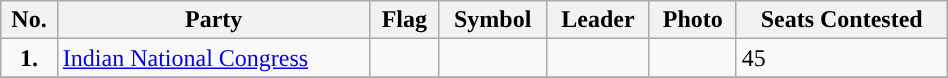<table class="wikitable"  " width="50%">
<tr>
<th>No.</th>
<th>Party</th>
<th>Flag</th>
<th>Symbol</th>
<th>Leader</th>
<th>Photo</th>
<th>Seats Contested</th>
</tr>
<tr>
<td ! style="text-align:center; background:"><strong>1.</strong></td>
<td><a href='#'>Indian National Congress</a></td>
<td></td>
<td></td>
<td></td>
<td></td>
<td>45</td>
</tr>
<tr>
</tr>
</table>
